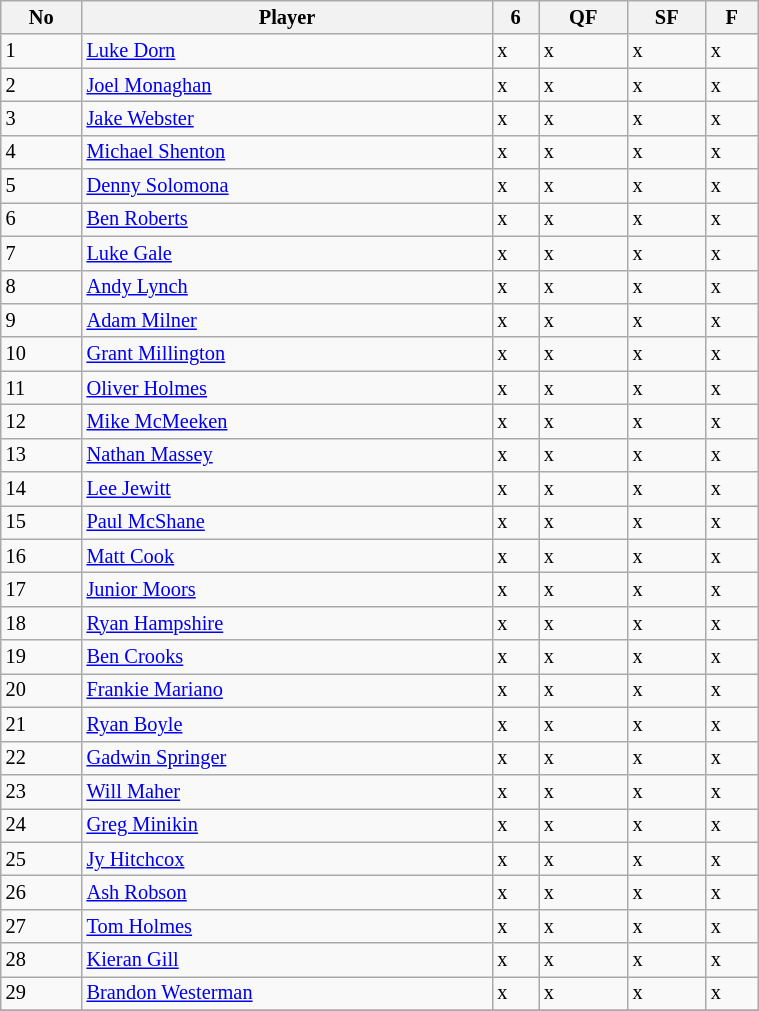<table class="wikitable" style="font-size:85%;" width="40%">
<tr>
<th>No</th>
<th>Player</th>
<th>6</th>
<th>QF</th>
<th>SF</th>
<th>F</th>
</tr>
<tr>
<td>1</td>
<td><a href='#'>Luke Dorn</a></td>
<td>x</td>
<td>x</td>
<td>x</td>
<td>x</td>
</tr>
<tr>
<td>2</td>
<td><a href='#'>Joel Monaghan</a></td>
<td>x</td>
<td>x</td>
<td>x</td>
<td>x</td>
</tr>
<tr>
<td>3</td>
<td><a href='#'>Jake Webster</a></td>
<td>x</td>
<td>x</td>
<td>x</td>
<td>x</td>
</tr>
<tr>
<td>4</td>
<td><a href='#'>Michael Shenton</a></td>
<td>x</td>
<td>x</td>
<td>x</td>
<td>x</td>
</tr>
<tr>
<td>5</td>
<td><a href='#'>Denny Solomona</a></td>
<td>x</td>
<td>x</td>
<td>x</td>
<td>x</td>
</tr>
<tr>
<td>6</td>
<td><a href='#'>Ben Roberts</a></td>
<td>x</td>
<td>x</td>
<td>x</td>
<td>x</td>
</tr>
<tr>
<td>7</td>
<td><a href='#'>Luke Gale</a></td>
<td>x</td>
<td>x</td>
<td>x</td>
<td>x</td>
</tr>
<tr>
<td>8</td>
<td><a href='#'>Andy Lynch</a></td>
<td>x</td>
<td>x</td>
<td>x</td>
<td>x</td>
</tr>
<tr>
<td>9</td>
<td><a href='#'>Adam Milner</a></td>
<td>x</td>
<td>x</td>
<td>x</td>
<td>x</td>
</tr>
<tr>
<td>10</td>
<td><a href='#'>Grant Millington</a></td>
<td>x</td>
<td>x</td>
<td>x</td>
<td>x</td>
</tr>
<tr>
<td>11</td>
<td><a href='#'>Oliver Holmes</a></td>
<td>x</td>
<td>x</td>
<td>x</td>
<td>x</td>
</tr>
<tr>
<td>12</td>
<td><a href='#'>Mike McMeeken</a></td>
<td>x</td>
<td>x</td>
<td>x</td>
<td>x</td>
</tr>
<tr>
<td>13</td>
<td><a href='#'>Nathan Massey</a></td>
<td>x</td>
<td>x</td>
<td>x</td>
<td>x</td>
</tr>
<tr>
<td>14</td>
<td><a href='#'>Lee Jewitt</a></td>
<td>x</td>
<td>x</td>
<td>x</td>
<td>x</td>
</tr>
<tr>
<td>15</td>
<td><a href='#'>Paul McShane</a></td>
<td>x</td>
<td>x</td>
<td>x</td>
<td>x</td>
</tr>
<tr>
<td>16</td>
<td><a href='#'>Matt Cook</a></td>
<td>x</td>
<td>x</td>
<td>x</td>
<td>x</td>
</tr>
<tr>
<td>17</td>
<td><a href='#'>Junior Moors</a></td>
<td>x</td>
<td>x</td>
<td>x</td>
<td>x</td>
</tr>
<tr>
<td>18</td>
<td><a href='#'>Ryan Hampshire</a></td>
<td>x</td>
<td>x</td>
<td>x</td>
<td>x</td>
</tr>
<tr>
<td>19</td>
<td><a href='#'>Ben Crooks</a></td>
<td>x</td>
<td>x</td>
<td>x</td>
<td>x</td>
</tr>
<tr>
<td>20</td>
<td><a href='#'>Frankie Mariano</a></td>
<td>x</td>
<td>x</td>
<td>x</td>
<td>x</td>
</tr>
<tr>
<td>21</td>
<td><a href='#'>Ryan Boyle</a></td>
<td>x</td>
<td>x</td>
<td>x</td>
<td>x</td>
</tr>
<tr>
<td>22</td>
<td><a href='#'>Gadwin Springer</a></td>
<td>x</td>
<td>x</td>
<td>x</td>
<td>x</td>
</tr>
<tr>
<td>23</td>
<td><a href='#'>Will Maher</a></td>
<td>x</td>
<td>x</td>
<td>x</td>
<td>x</td>
</tr>
<tr>
<td>24</td>
<td><a href='#'>Greg Minikin</a></td>
<td>x</td>
<td>x</td>
<td>x</td>
<td>x</td>
</tr>
<tr>
<td>25</td>
<td><a href='#'>Jy Hitchcox</a></td>
<td>x</td>
<td>x</td>
<td>x</td>
<td>x</td>
</tr>
<tr>
<td>26</td>
<td><a href='#'>Ash Robson</a></td>
<td>x</td>
<td>x</td>
<td>x</td>
<td>x</td>
</tr>
<tr>
<td>27</td>
<td><a href='#'>Tom Holmes</a></td>
<td>x</td>
<td>x</td>
<td>x</td>
<td>x</td>
</tr>
<tr>
<td>28</td>
<td><a href='#'>Kieran Gill</a></td>
<td>x</td>
<td>x</td>
<td>x</td>
<td>x</td>
</tr>
<tr>
<td>29</td>
<td><a href='#'>Brandon Westerman</a></td>
<td>x</td>
<td>x</td>
<td>x</td>
<td>x</td>
</tr>
<tr>
</tr>
</table>
